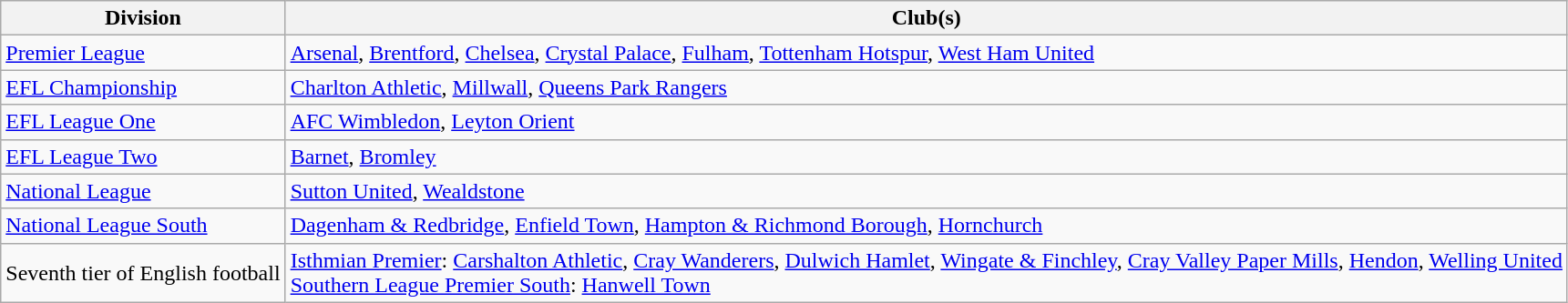<table class="wikitable">
<tr>
<th>Division</th>
<th>Club(s)</th>
</tr>
<tr>
<td><a href='#'>Premier League</a></td>
<td><a href='#'>Arsenal</a>, <a href='#'>Brentford</a>, <a href='#'>Chelsea</a>, <a href='#'>Crystal Palace</a>, <a href='#'>Fulham</a>, <a href='#'>Tottenham Hotspur</a>, <a href='#'>West Ham United</a></td>
</tr>
<tr>
<td><a href='#'>EFL Championship</a></td>
<td><a href='#'>Charlton Athletic</a>, <a href='#'>Millwall</a>, <a href='#'>Queens Park Rangers</a></td>
</tr>
<tr>
<td><a href='#'>EFL League One</a></td>
<td><a href='#'>AFC Wimbledon</a>, <a href='#'>Leyton Orient</a></td>
</tr>
<tr>
<td><a href='#'>EFL League Two</a></td>
<td><a href='#'>Barnet</a>, <a href='#'>Bromley</a></td>
</tr>
<tr>
<td><a href='#'>National League</a></td>
<td><a href='#'>Sutton United</a>, <a href='#'>Wealdstone</a></td>
</tr>
<tr>
<td><a href='#'>National League South</a></td>
<td><a href='#'>Dagenham & Redbridge</a>, <a href='#'>Enfield Town</a>, <a href='#'>Hampton & Richmond Borough</a>, <a href='#'>Hornchurch</a></td>
</tr>
<tr>
<td>Seventh tier of English football</td>
<td><a href='#'>Isthmian Premier</a>: <a href='#'>Carshalton Athletic</a>, <a href='#'>Cray Wanderers</a>, <a href='#'>Dulwich Hamlet</a>,  <a href='#'>Wingate & Finchley</a>, <a href='#'>Cray Valley Paper Mills</a>, <a href='#'>Hendon</a>, <a href='#'>Welling United</a> <br> <a href='#'>Southern League Premier South</a>: <a href='#'>Hanwell Town</a></td>
</tr>
</table>
